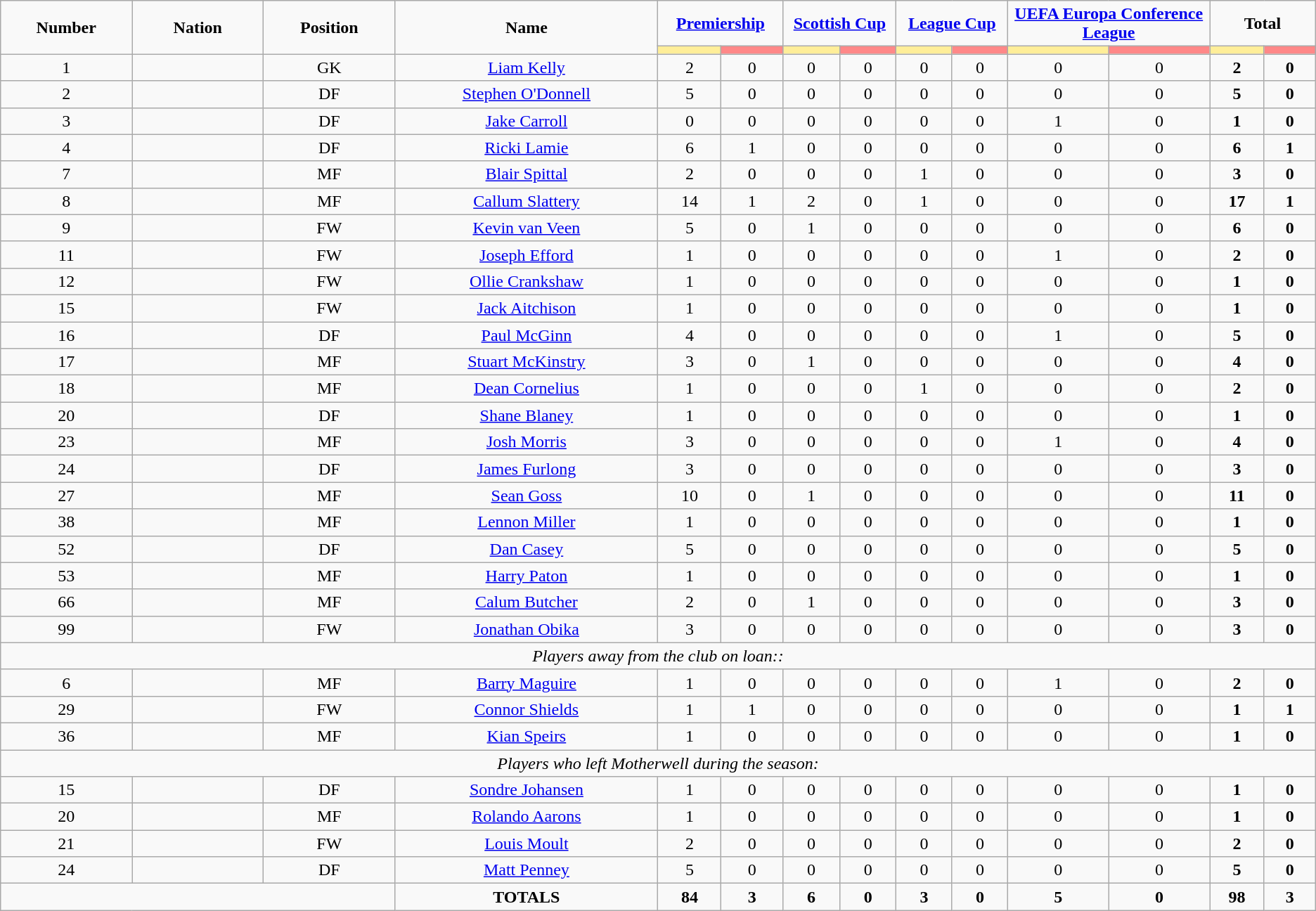<table class="wikitable" style="font-size: 100%; text-align: center;">
<tr>
<td rowspan="2" width="10%" align="center"><strong>Number</strong></td>
<td rowspan="2" width="10%" align="center"><strong>Nation</strong></td>
<td rowspan="2" width="10%" align="center"><strong>Position</strong></td>
<td rowspan="2" width="20%" align="center"><strong>Name</strong></td>
<td colspan="2" align="center"><strong><a href='#'>Premiership</a></strong></td>
<td colspan="2" align="center"><strong><a href='#'>Scottish Cup</a></strong></td>
<td colspan="2" align="center"><strong><a href='#'>League Cup</a></strong></td>
<td colspan="2" align="center"><strong><a href='#'>UEFA Europa Conference League</a></strong></td>
<td colspan="2" align="center"><strong>Total </strong></td>
</tr>
<tr>
<th width=60 style="background: #FFEE99"></th>
<th width=60 style="background: #FF8888"></th>
<th width=60 style="background: #FFEE99"></th>
<th width=60 style="background: #FF8888"></th>
<th width=60 style="background: #FFEE99"></th>
<th width=60 style="background: #FF8888"></th>
<th width=120 style="background: #FFEE99"></th>
<th width=120 style="background: #FF8888"></th>
<th width=60 style="background: #FFEE99"></th>
<th width=60 style="background: #FF8888"></th>
</tr>
<tr>
<td>1</td>
<td></td>
<td>GK</td>
<td><a href='#'>Liam Kelly</a></td>
<td>2</td>
<td>0</td>
<td>0</td>
<td>0</td>
<td>0</td>
<td>0</td>
<td>0</td>
<td>0</td>
<td><strong>2</strong></td>
<td><strong>0</strong></td>
</tr>
<tr>
<td>2</td>
<td></td>
<td>DF</td>
<td><a href='#'>Stephen O'Donnell</a></td>
<td>5</td>
<td>0</td>
<td>0</td>
<td>0</td>
<td>0</td>
<td>0</td>
<td>0</td>
<td>0</td>
<td><strong>5</strong></td>
<td><strong>0</strong></td>
</tr>
<tr>
<td>3</td>
<td></td>
<td>DF</td>
<td><a href='#'>Jake Carroll</a></td>
<td>0</td>
<td>0</td>
<td>0</td>
<td>0</td>
<td>0</td>
<td>0</td>
<td>1</td>
<td>0</td>
<td><strong>1</strong></td>
<td><strong>0</strong></td>
</tr>
<tr>
<td>4</td>
<td></td>
<td>DF</td>
<td><a href='#'>Ricki Lamie</a></td>
<td>6</td>
<td>1</td>
<td>0</td>
<td>0</td>
<td>0</td>
<td>0</td>
<td>0</td>
<td>0</td>
<td><strong>6</strong></td>
<td><strong>1</strong></td>
</tr>
<tr>
<td>7</td>
<td></td>
<td>MF</td>
<td><a href='#'>Blair Spittal</a></td>
<td>2</td>
<td>0</td>
<td>0</td>
<td>0</td>
<td>1</td>
<td>0</td>
<td>0</td>
<td>0</td>
<td><strong>3</strong></td>
<td><strong>0</strong></td>
</tr>
<tr>
<td>8</td>
<td></td>
<td>MF</td>
<td><a href='#'>Callum Slattery</a></td>
<td>14</td>
<td>1</td>
<td>2</td>
<td>0</td>
<td>1</td>
<td>0</td>
<td>0</td>
<td>0</td>
<td><strong>17</strong></td>
<td><strong>1</strong></td>
</tr>
<tr>
<td>9</td>
<td></td>
<td>FW</td>
<td><a href='#'>Kevin van Veen</a></td>
<td>5</td>
<td>0</td>
<td>1</td>
<td>0</td>
<td>0</td>
<td>0</td>
<td>0</td>
<td>0</td>
<td><strong>6</strong></td>
<td><strong>0</strong></td>
</tr>
<tr>
<td>11</td>
<td></td>
<td>FW</td>
<td><a href='#'>Joseph Efford</a></td>
<td>1</td>
<td>0</td>
<td>0</td>
<td>0</td>
<td>0</td>
<td>0</td>
<td>1</td>
<td>0</td>
<td><strong>2</strong></td>
<td><strong>0</strong></td>
</tr>
<tr>
<td>12</td>
<td></td>
<td>FW</td>
<td><a href='#'>Ollie Crankshaw</a></td>
<td>1</td>
<td>0</td>
<td>0</td>
<td>0</td>
<td>0</td>
<td>0</td>
<td>0</td>
<td>0</td>
<td><strong>1</strong></td>
<td><strong>0</strong></td>
</tr>
<tr>
<td>15</td>
<td></td>
<td>FW</td>
<td><a href='#'>Jack Aitchison</a></td>
<td>1</td>
<td>0</td>
<td>0</td>
<td>0</td>
<td>0</td>
<td>0</td>
<td>0</td>
<td>0</td>
<td><strong>1</strong></td>
<td><strong>0</strong></td>
</tr>
<tr>
<td>16</td>
<td></td>
<td>DF</td>
<td><a href='#'>Paul McGinn</a></td>
<td>4</td>
<td>0</td>
<td>0</td>
<td>0</td>
<td>0</td>
<td>0</td>
<td>1</td>
<td>0</td>
<td><strong>5</strong></td>
<td><strong>0</strong></td>
</tr>
<tr>
<td>17</td>
<td></td>
<td>MF</td>
<td><a href='#'>Stuart McKinstry</a></td>
<td>3</td>
<td>0</td>
<td>1</td>
<td>0</td>
<td>0</td>
<td>0</td>
<td>0</td>
<td>0</td>
<td><strong>4</strong></td>
<td><strong>0</strong></td>
</tr>
<tr>
<td>18</td>
<td></td>
<td>MF</td>
<td><a href='#'>Dean Cornelius</a></td>
<td>1</td>
<td>0</td>
<td>0</td>
<td>0</td>
<td>1</td>
<td>0</td>
<td>0</td>
<td>0</td>
<td><strong>2</strong></td>
<td><strong>0</strong></td>
</tr>
<tr>
<td>20</td>
<td></td>
<td>DF</td>
<td><a href='#'>Shane Blaney</a></td>
<td>1</td>
<td>0</td>
<td>0</td>
<td>0</td>
<td>0</td>
<td>0</td>
<td>0</td>
<td>0</td>
<td><strong>1</strong></td>
<td><strong>0</strong></td>
</tr>
<tr>
<td>23</td>
<td></td>
<td>MF</td>
<td><a href='#'>Josh Morris</a></td>
<td>3</td>
<td>0</td>
<td>0</td>
<td>0</td>
<td>0</td>
<td>0</td>
<td>1</td>
<td>0</td>
<td><strong>4</strong></td>
<td><strong>0</strong></td>
</tr>
<tr>
<td>24</td>
<td></td>
<td>DF</td>
<td><a href='#'>James Furlong</a></td>
<td>3</td>
<td>0</td>
<td>0</td>
<td>0</td>
<td>0</td>
<td>0</td>
<td>0</td>
<td>0</td>
<td><strong>3</strong></td>
<td><strong>0</strong></td>
</tr>
<tr>
<td>27</td>
<td></td>
<td>MF</td>
<td><a href='#'>Sean Goss</a></td>
<td>10</td>
<td>0</td>
<td>1</td>
<td>0</td>
<td>0</td>
<td>0</td>
<td>0</td>
<td>0</td>
<td><strong>11</strong></td>
<td><strong>0</strong></td>
</tr>
<tr>
<td>38</td>
<td></td>
<td>MF</td>
<td><a href='#'>Lennon Miller</a></td>
<td>1</td>
<td>0</td>
<td>0</td>
<td>0</td>
<td>0</td>
<td>0</td>
<td>0</td>
<td>0</td>
<td><strong>1</strong></td>
<td><strong>0</strong></td>
</tr>
<tr>
<td>52</td>
<td></td>
<td>DF</td>
<td><a href='#'>Dan Casey</a></td>
<td>5</td>
<td>0</td>
<td>0</td>
<td>0</td>
<td>0</td>
<td>0</td>
<td>0</td>
<td>0</td>
<td><strong>5</strong></td>
<td><strong>0</strong></td>
</tr>
<tr>
<td>53</td>
<td></td>
<td>MF</td>
<td><a href='#'>Harry Paton</a></td>
<td>1</td>
<td>0</td>
<td>0</td>
<td>0</td>
<td>0</td>
<td>0</td>
<td>0</td>
<td>0</td>
<td><strong>1</strong></td>
<td><strong>0</strong></td>
</tr>
<tr>
<td>66</td>
<td></td>
<td>MF</td>
<td><a href='#'>Calum Butcher</a></td>
<td>2</td>
<td>0</td>
<td>1</td>
<td>0</td>
<td>0</td>
<td>0</td>
<td>0</td>
<td>0</td>
<td><strong>3</strong></td>
<td><strong>0</strong></td>
</tr>
<tr>
<td>99</td>
<td></td>
<td>FW</td>
<td><a href='#'>Jonathan Obika</a></td>
<td>3</td>
<td>0</td>
<td>0</td>
<td>0</td>
<td>0</td>
<td>0</td>
<td>0</td>
<td>0</td>
<td><strong>3</strong></td>
<td><strong>0</strong></td>
</tr>
<tr>
<td colspan="14"><em>Players away from the club on loan::</em></td>
</tr>
<tr>
<td>6</td>
<td></td>
<td>MF</td>
<td><a href='#'>Barry Maguire</a></td>
<td>1</td>
<td>0</td>
<td>0</td>
<td>0</td>
<td>0</td>
<td>0</td>
<td>1</td>
<td>0</td>
<td><strong>2</strong></td>
<td><strong>0</strong></td>
</tr>
<tr>
<td>29</td>
<td></td>
<td>FW</td>
<td><a href='#'>Connor Shields</a></td>
<td>1</td>
<td>1</td>
<td>0</td>
<td>0</td>
<td>0</td>
<td>0</td>
<td>0</td>
<td>0</td>
<td><strong>1</strong></td>
<td><strong>1</strong></td>
</tr>
<tr>
<td>36</td>
<td></td>
<td>MF</td>
<td><a href='#'>Kian Speirs</a></td>
<td>1</td>
<td>0</td>
<td>0</td>
<td>0</td>
<td>0</td>
<td>0</td>
<td>0</td>
<td>0</td>
<td><strong>1</strong></td>
<td><strong>0</strong></td>
</tr>
<tr>
<td colspan="14"><em>Players who left Motherwell during the season:</em></td>
</tr>
<tr>
<td>15</td>
<td></td>
<td>DF</td>
<td><a href='#'>Sondre Johansen</a></td>
<td>1</td>
<td>0</td>
<td>0</td>
<td>0</td>
<td>0</td>
<td>0</td>
<td>0</td>
<td>0</td>
<td><strong>1</strong></td>
<td><strong>0</strong></td>
</tr>
<tr>
<td>20</td>
<td></td>
<td>MF</td>
<td><a href='#'>Rolando Aarons</a></td>
<td>1</td>
<td>0</td>
<td>0</td>
<td>0</td>
<td>0</td>
<td>0</td>
<td>0</td>
<td>0</td>
<td><strong>1</strong></td>
<td><strong>0</strong></td>
</tr>
<tr>
<td>21</td>
<td></td>
<td>FW</td>
<td><a href='#'>Louis Moult</a></td>
<td>2</td>
<td>0</td>
<td>0</td>
<td>0</td>
<td>0</td>
<td>0</td>
<td>0</td>
<td>0</td>
<td><strong>2</strong></td>
<td><strong>0</strong></td>
</tr>
<tr>
<td>24</td>
<td></td>
<td>DF</td>
<td><a href='#'>Matt Penney</a></td>
<td>5</td>
<td>0</td>
<td>0</td>
<td>0</td>
<td>0</td>
<td>0</td>
<td>0</td>
<td>0</td>
<td><strong>5</strong></td>
<td><strong>0</strong></td>
</tr>
<tr>
<td colspan="3"></td>
<td><strong>TOTALS</strong></td>
<td><strong>84</strong></td>
<td><strong>3</strong></td>
<td><strong>6</strong></td>
<td><strong>0</strong></td>
<td><strong>3</strong></td>
<td><strong>0</strong></td>
<td><strong>5</strong></td>
<td><strong>0</strong></td>
<td><strong>98</strong></td>
<td><strong>3</strong></td>
</tr>
</table>
